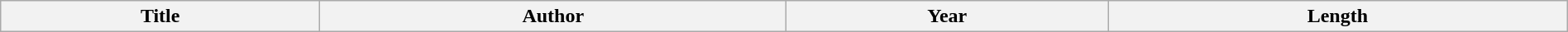<table class="wikitable" style="width:100%; margin:auto;">
<tr>
<th>Title</th>
<th>Author</th>
<th>Year</th>
<th>Length<br>


</th>
</tr>
</table>
